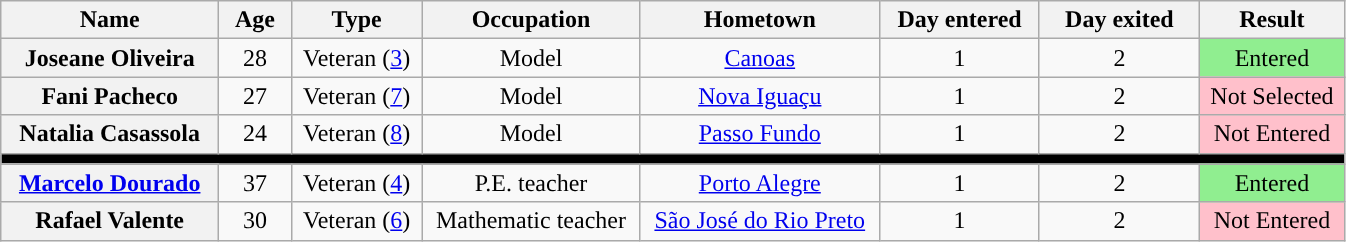<table class="wikitable sortable" style="text-align:center;">
<tr>
<th scope="col" width="15.0%">Name</th>
<th scope="col" width="05.0%">Age</th>
<th scope="col" width="09.0%">Type</th>
<th scope="col" width="15.0%">Occupation</th>
<th scope="col" width="16.5%">Hometown</th>
<th scope="col" width="11.0%">Day entered</th>
<th scope="col" width="11.0%">Day exited</th>
<th scope="col" width="10.0%">Result</th>
</tr>
<tr>
<th>Joseane Oliveira</th>
<td>28</td>
<td>Veteran (<a href='#'>3</a>)</td>
<td>Model</td>
<td><a href='#'>Canoas</a></td>
<td>1</td>
<td>2</td>
<td bgcolor=90EE90>Entered</td>
</tr>
<tr>
<th>Fani Pacheco</th>
<td>27</td>
<td>Veteran (<a href='#'>7</a>)</td>
<td>Model</td>
<td><a href='#'>Nova Iguaçu</a></td>
<td>1</td>
<td>2</td>
<td bgcolor=FFC0CB>Not Selected</td>
</tr>
<tr>
<th>Natalia Casassola</th>
<td>24</td>
<td>Veteran (<a href='#'>8</a>)</td>
<td>Model</td>
<td><a href='#'>Passo Fundo</a></td>
<td>1</td>
<td>2</td>
<td bgcolor=FFC0CB>Not Entered</td>
</tr>
<tr>
<td bgcolor="#000000" colspan="8"></td>
</tr>
<tr>
<th><a href='#'>Marcelo Dourado</a></th>
<td>37</td>
<td>Veteran (<a href='#'>4</a>)</td>
<td>P.E. teacher</td>
<td><a href='#'>Porto Alegre</a></td>
<td>1</td>
<td>2</td>
<td bgcolor=90EE90>Entered</td>
</tr>
<tr>
<th>Rafael Valente</th>
<td>30</td>
<td>Veteran (<a href='#'>6</a>)</td>
<td>Mathematic teacher</td>
<td><a href='#'>São José do Rio Preto</a></td>
<td>1</td>
<td>2</td>
<td bgcolor=FFC0CB>Not Entered</td>
</tr>
</table>
